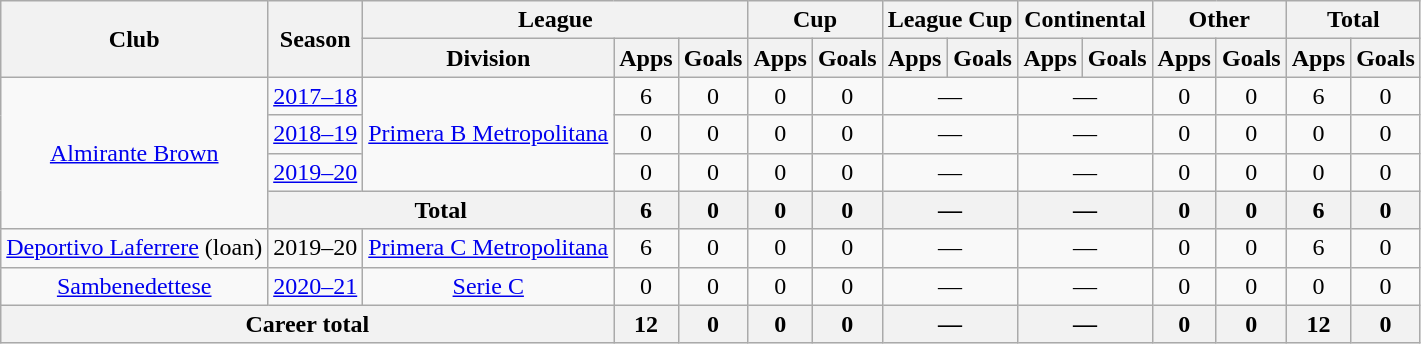<table class="wikitable" style="text-align:center">
<tr>
<th rowspan="2">Club</th>
<th rowspan="2">Season</th>
<th colspan="3">League</th>
<th colspan="2">Cup</th>
<th colspan="2">League Cup</th>
<th colspan="2">Continental</th>
<th colspan="2">Other</th>
<th colspan="2">Total</th>
</tr>
<tr>
<th>Division</th>
<th>Apps</th>
<th>Goals</th>
<th>Apps</th>
<th>Goals</th>
<th>Apps</th>
<th>Goals</th>
<th>Apps</th>
<th>Goals</th>
<th>Apps</th>
<th>Goals</th>
<th>Apps</th>
<th>Goals</th>
</tr>
<tr>
<td rowspan="4"><a href='#'>Almirante Brown</a></td>
<td><a href='#'>2017–18</a></td>
<td rowspan="3"><a href='#'>Primera B Metropolitana</a></td>
<td>6</td>
<td>0</td>
<td>0</td>
<td>0</td>
<td colspan="2">—</td>
<td colspan="2">—</td>
<td>0</td>
<td>0</td>
<td>6</td>
<td>0</td>
</tr>
<tr>
<td><a href='#'>2018–19</a></td>
<td>0</td>
<td>0</td>
<td>0</td>
<td>0</td>
<td colspan="2">—</td>
<td colspan="2">—</td>
<td>0</td>
<td>0</td>
<td>0</td>
<td>0</td>
</tr>
<tr>
<td><a href='#'>2019–20</a></td>
<td>0</td>
<td>0</td>
<td>0</td>
<td>0</td>
<td colspan="2">—</td>
<td colspan="2">—</td>
<td>0</td>
<td>0</td>
<td>0</td>
<td>0</td>
</tr>
<tr>
<th colspan="2">Total</th>
<th>6</th>
<th>0</th>
<th>0</th>
<th>0</th>
<th colspan="2">—</th>
<th colspan="2">—</th>
<th>0</th>
<th>0</th>
<th>6</th>
<th>0</th>
</tr>
<tr>
<td rowspan="1"><a href='#'>Deportivo Laferrere</a> (loan)</td>
<td>2019–20</td>
<td rowspan="1"><a href='#'>Primera C Metropolitana</a></td>
<td>6</td>
<td>0</td>
<td>0</td>
<td>0</td>
<td colspan="2">—</td>
<td colspan="2">—</td>
<td>0</td>
<td>0</td>
<td>6</td>
<td>0</td>
</tr>
<tr>
<td rowspan="1"><a href='#'>Sambenedettese</a></td>
<td><a href='#'>2020–21</a></td>
<td rowspan="1"><a href='#'>Serie C</a></td>
<td>0</td>
<td>0</td>
<td>0</td>
<td>0</td>
<td colspan="2">—</td>
<td colspan="2">—</td>
<td>0</td>
<td>0</td>
<td>0</td>
<td>0</td>
</tr>
<tr>
<th colspan="3">Career total</th>
<th>12</th>
<th>0</th>
<th>0</th>
<th>0</th>
<th colspan="2">—</th>
<th colspan="2">—</th>
<th>0</th>
<th>0</th>
<th>12</th>
<th>0</th>
</tr>
</table>
